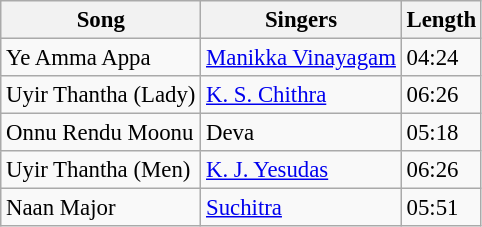<table class="wikitable" style="font-size: 95%;">
<tr>
<th>Song</th>
<th>Singers</th>
<th>Length</th>
</tr>
<tr>
<td>Ye Amma Appa</td>
<td><a href='#'>Manikka Vinayagam</a></td>
<td>04:24</td>
</tr>
<tr>
<td>Uyir Thantha (Lady)</td>
<td><a href='#'>K. S. Chithra</a></td>
<td>06:26</td>
</tr>
<tr>
<td>Onnu Rendu Moonu</td>
<td>Deva</td>
<td>05:18</td>
</tr>
<tr>
<td>Uyir Thantha (Men)</td>
<td><a href='#'>K. J. Yesudas</a></td>
<td>06:26</td>
</tr>
<tr>
<td>Naan Major</td>
<td><a href='#'>Suchitra</a></td>
<td>05:51</td>
</tr>
</table>
